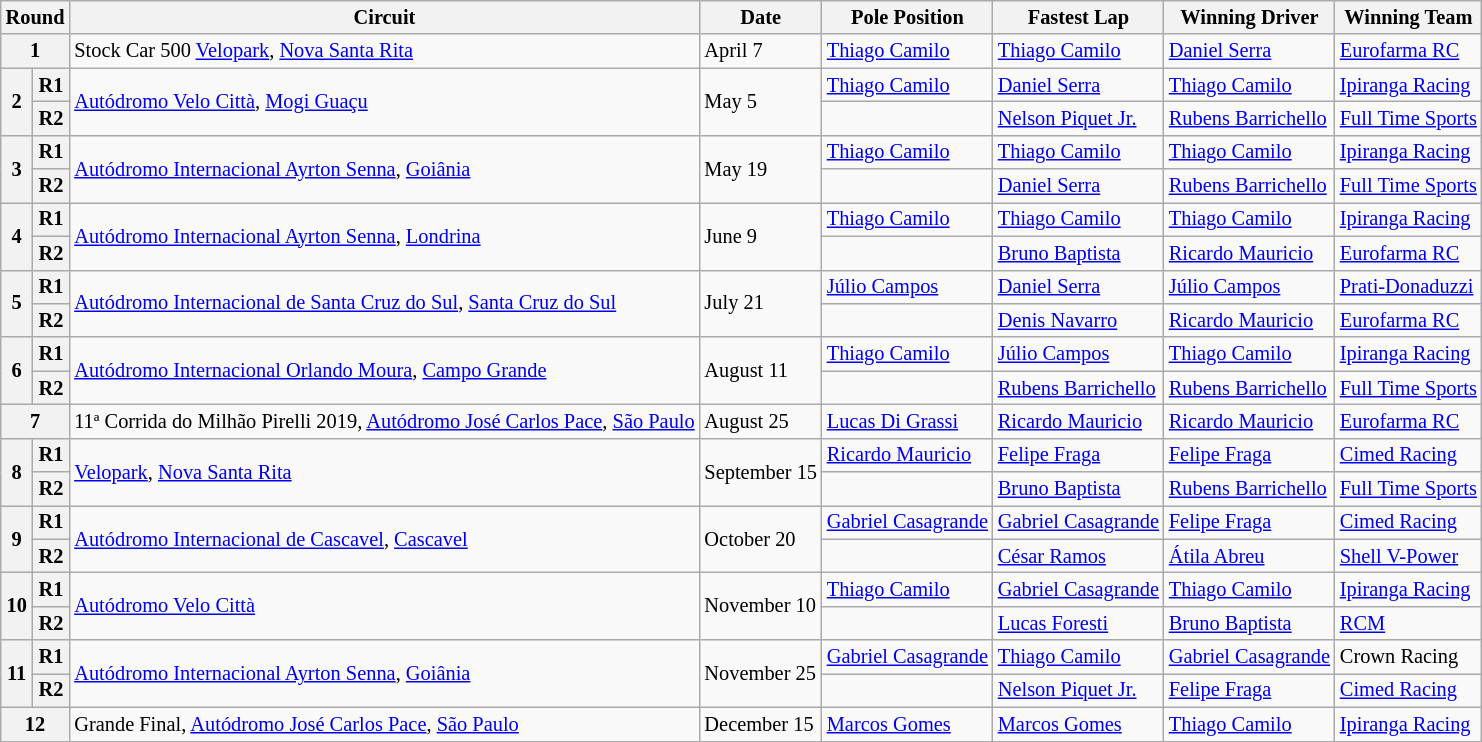<table class="wikitable" style="font-size: 85%;">
<tr>
<th colspan=2>Round</th>
<th>Circuit</th>
<th>Date</th>
<th>Pole Position</th>
<th>Fastest Lap</th>
<th>Winning Driver</th>
<th>Winning Team</th>
</tr>
<tr>
<th colspan=2>1</th>
<td> Stock Car 500 <a href='#'>Velopark</a>, <a href='#'>Nova Santa Rita</a></td>
<td>April 7</td>
<td>  <a href='#'>Thiago Camilo</a></td>
<td>  <a href='#'>Thiago Camilo</a></td>
<td> <a href='#'>Daniel Serra</a></td>
<td><a href='#'>Eurofarma RC</a></td>
</tr>
<tr>
<th rowspan=2>2</th>
<th>R1</th>
<td rowspan=2>  <a href='#'>Autódromo Velo Città</a>, <a href='#'>Mogi Guaçu</a></td>
<td rowspan=2>May 5</td>
<td>  <a href='#'>Thiago Camilo</a></td>
<td> <a href='#'>Daniel Serra</a></td>
<td>  <a href='#'>Thiago Camilo</a></td>
<td><a href='#'>Ipiranga Racing</a></td>
</tr>
<tr>
<th>R2</th>
<td></td>
<td>  <a href='#'>Nelson Piquet Jr.</a></td>
<td>  <a href='#'>Rubens Barrichello</a></td>
<td><a href='#'>Full Time Sports</a></td>
</tr>
<tr>
<th rowspan=2>3</th>
<th>R1</th>
<td rowspan=2>  <a href='#'>Autódromo Internacional Ayrton Senna</a>, <a href='#'>Goiânia</a></td>
<td rowspan=2>May 19</td>
<td>  <a href='#'>Thiago Camilo</a></td>
<td>  <a href='#'>Thiago Camilo</a></td>
<td>  <a href='#'>Thiago Camilo</a></td>
<td><a href='#'>Ipiranga Racing</a></td>
</tr>
<tr>
<th>R2</th>
<td></td>
<td> <a href='#'>Daniel Serra</a></td>
<td>  <a href='#'>Rubens Barrichello</a></td>
<td><a href='#'>Full Time Sports</a></td>
</tr>
<tr>
<th rowspan=2>4</th>
<th>R1</th>
<td rowspan=2>  <a href='#'>Autódromo Internacional Ayrton Senna</a>, <a href='#'>Londrina</a></td>
<td rowspan=2>June 9</td>
<td>  <a href='#'>Thiago Camilo</a></td>
<td>  <a href='#'>Thiago Camilo</a></td>
<td>  <a href='#'>Thiago Camilo</a></td>
<td><a href='#'>Ipiranga Racing</a></td>
</tr>
<tr>
<th>R2</th>
<td></td>
<td> <a href='#'>Bruno Baptista</a></td>
<td> <a href='#'>Ricardo Mauricio</a></td>
<td><a href='#'>Eurofarma RC</a></td>
</tr>
<tr>
<th rowspan=2>5</th>
<th>R1</th>
<td rowspan=2>  <a href='#'>Autódromo Internacional de Santa Cruz do Sul</a>, <a href='#'>Santa Cruz do Sul</a></td>
<td rowspan="2">July 21</td>
<td>   <a href='#'>Júlio Campos</a></td>
<td> <a href='#'>Daniel Serra</a></td>
<td>   <a href='#'>Júlio Campos</a></td>
<td><a href='#'>Prati-Donaduzzi</a></td>
</tr>
<tr>
<th>R2</th>
<td></td>
<td> <a href='#'>Denis Navarro</a></td>
<td> <a href='#'>Ricardo Mauricio</a></td>
<td><a href='#'>Eurofarma RC</a></td>
</tr>
<tr>
<th rowspan=2>6</th>
<th>R1</th>
<td rowspan="2">  <a href='#'>Autódromo Internacional Orlando Moura</a>, <a href='#'>Campo Grande</a></td>
<td rowspan="2">August 11</td>
<td>  <a href='#'>Thiago Camilo</a></td>
<td>   <a href='#'>Júlio Campos</a></td>
<td>  <a href='#'>Thiago Camilo</a></td>
<td><a href='#'>Ipiranga Racing</a></td>
</tr>
<tr>
<th>R2</th>
<td></td>
<td>  <a href='#'>Rubens Barrichello</a></td>
<td>  <a href='#'>Rubens Barrichello</a></td>
<td><a href='#'>Full Time Sports</a></td>
</tr>
<tr>
<th colspan=2>7</th>
<td rowspan="1"> 11ª Corrida do Milhão Pirelli 2019, <a href='#'>Autódromo José Carlos Pace</a>, <a href='#'>São Paulo</a></td>
<td rowspan="1">August 25</td>
<td> <a href='#'>Lucas Di Grassi</a></td>
<td> <a href='#'>Ricardo Mauricio</a></td>
<td> <a href='#'>Ricardo Mauricio</a></td>
<td><a href='#'>Eurofarma RC</a></td>
</tr>
<tr>
<th rowspan=2>8</th>
<th>R1</th>
<td rowspan="2"> <a href='#'>Velopark</a>, <a href='#'>Nova Santa Rita</a></td>
<td rowspan="2">September 15</td>
<td> <a href='#'>Ricardo Mauricio</a></td>
<td> <a href='#'>Felipe Fraga</a></td>
<td> <a href='#'>Felipe Fraga</a></td>
<td><a href='#'>Cimed Racing</a></td>
</tr>
<tr>
<th>R2</th>
<td></td>
<td> <a href='#'>Bruno Baptista</a></td>
<td> <a href='#'>Rubens Barrichello</a></td>
<td><a href='#'>Full Time Sports</a></td>
</tr>
<tr>
<th rowspan=2>9</th>
<th>R1</th>
<td rowspan="2">  <a href='#'>Autódromo Internacional de Cascavel</a>, <a href='#'>Cascavel</a></td>
<td rowspan="2">October 20</td>
<td> <a href='#'>Gabriel Casagrande</a></td>
<td> <a href='#'>Gabriel Casagrande</a></td>
<td> <a href='#'>Felipe Fraga</a></td>
<td><a href='#'>Cimed Racing</a></td>
</tr>
<tr>
<th>R2</th>
<td></td>
<td> <a href='#'>César Ramos</a></td>
<td> <a href='#'>Átila Abreu</a></td>
<td><a href='#'>Shell V-Power</a></td>
</tr>
<tr>
<th rowspan=2>10</th>
<th>R1</th>
<td rowspan="2"> <a href='#'>Autódromo Velo Città</a></td>
<td rowspan="2">November 10</td>
<td> <a href='#'>Thiago Camilo</a></td>
<td> <a href='#'>Gabriel Casagrande</a></td>
<td> <a href='#'>Thiago Camilo</a></td>
<td><a href='#'>Ipiranga Racing</a></td>
</tr>
<tr>
<th>R2</th>
<td></td>
<td> <a href='#'>Lucas Foresti</a></td>
<td> <a href='#'>Bruno Baptista</a></td>
<td><a href='#'>RCM</a></td>
</tr>
<tr>
<th rowspan=2>11</th>
<th>R1</th>
<td rowspan="2"><a href='#'>Autódromo Internacional Ayrton Senna</a>, <a href='#'>Goiânia</a></td>
<td rowspan="2">November 25</td>
<td> <a href='#'>Gabriel Casagrande</a></td>
<td> <a href='#'>Thiago Camilo</a></td>
<td> <a href='#'>Gabriel Casagrande</a></td>
<td>Crown Racing</td>
</tr>
<tr>
<th>R2</th>
<td></td>
<td> <a href='#'>Nelson Piquet Jr.</a></td>
<td> <a href='#'>Felipe Fraga</a></td>
<td><a href='#'>Cimed Racing</a></td>
</tr>
<tr>
<th colspan=2>12</th>
<td> Grande Final, <a href='#'>Autódromo José Carlos Pace</a>, <a href='#'>São Paulo</a></td>
<td>December 15</td>
<td> <a href='#'>Marcos Gomes</a></td>
<td> <a href='#'>Marcos Gomes</a></td>
<td>  <a href='#'>Thiago Camilo</a></td>
<td><a href='#'>Ipiranga Racing</a></td>
</tr>
</table>
